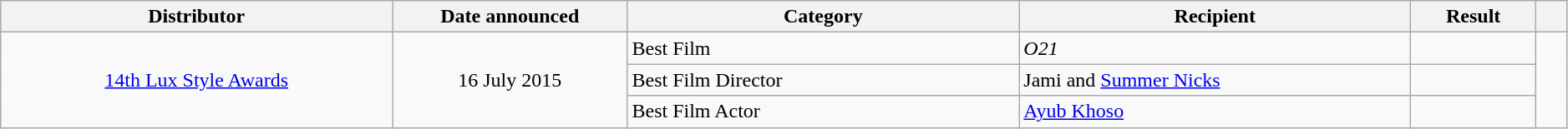<table class="wikitable mw-collapsible " style="width:99%;"  >
<tr>
<th width="25%" scope="col">Distributor</th>
<th width="15%" scope="col">Date announced</th>
<th width="25%" scope="col">Category</th>
<th width="25%" scope="col">Recipient</th>
<th width="8%" scope="col">Result</th>
<th></th>
</tr>
<tr>
<td rowspan="3" style="text-align:center;"><a href='#'>14th Lux Style Awards</a></td>
<td rowspan="3" style="text-align:center;">16 July 2015</td>
<td>Best Film</td>
<td><em>O21</em></td>
<td></td>
<td rowspan="3"></td>
</tr>
<tr>
<td>Best Film Director</td>
<td>Jami and <a href='#'>Summer Nicks</a></td>
<td></td>
</tr>
<tr>
<td>Best Film Actor</td>
<td><a href='#'>Ayub Khoso</a></td>
<td></td>
</tr>
</table>
